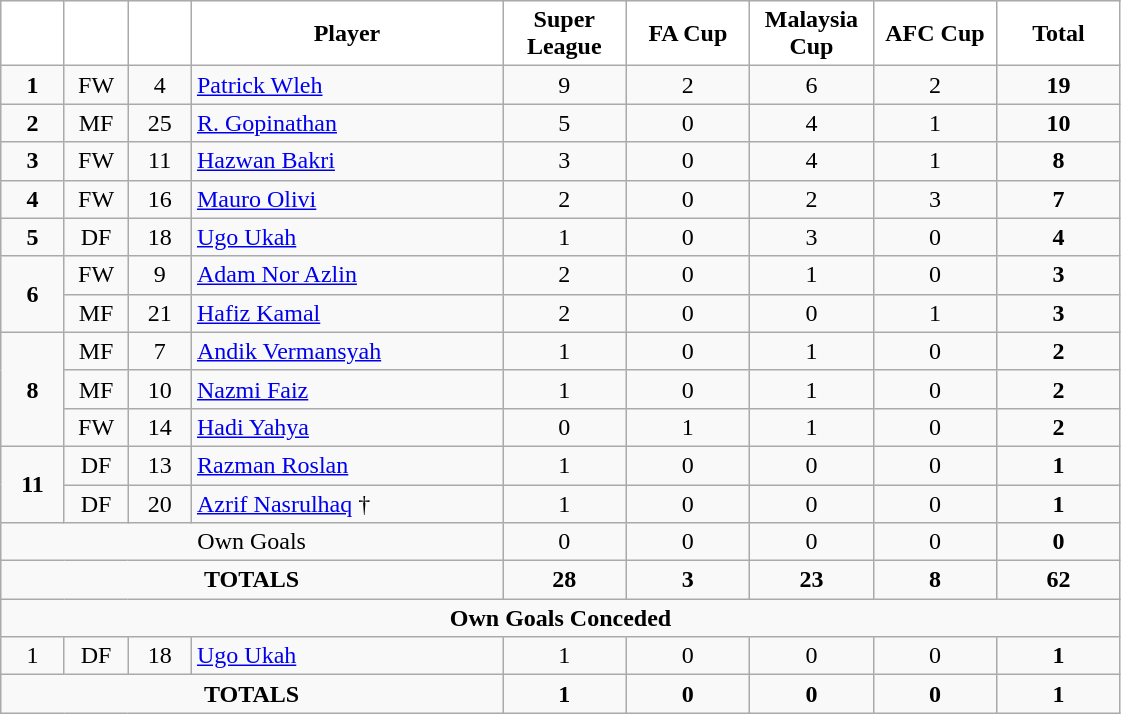<table class="wikitable" style="text-align:center">
<tr>
<th style="background:white; color:black; width:35px;"></th>
<th style="background:white; color:black; width:35px;"></th>
<th style="background:white; color:black; width:35px;"></th>
<th style="background:white; color:black; width:200px;">Player</th>
<th style="background:white; color:black; width:75px;">Super League</th>
<th style="background:white; color:black; width:75px;">FA Cup</th>
<th style="background:white; color:black; width:75px;">Malaysia Cup</th>
<th style="background:white; color:black; width:75px;">AFC Cup</th>
<th style="background:white; color:black; width:75px;"><strong>Total</strong></th>
</tr>
<tr>
<td><strong>1</strong></td>
<td>FW</td>
<td>4</td>
<td align="left"> <a href='#'>Patrick Wleh</a></td>
<td>9</td>
<td>2</td>
<td>6</td>
<td>2</td>
<td><strong>19</strong></td>
</tr>
<tr>
<td><strong>2</strong></td>
<td>MF</td>
<td>25</td>
<td align=left> <a href='#'>R. Gopinathan</a></td>
<td>5</td>
<td>0</td>
<td>4</td>
<td>1</td>
<td><strong>10</strong></td>
</tr>
<tr>
<td><strong>3</strong></td>
<td>FW</td>
<td>11</td>
<td align=left> <a href='#'>Hazwan Bakri</a></td>
<td>3</td>
<td>0</td>
<td>4</td>
<td>1</td>
<td><strong>8</strong></td>
</tr>
<tr>
<td><strong>4</strong></td>
<td>FW</td>
<td>16</td>
<td align=left> <a href='#'>Mauro Olivi</a></td>
<td>2</td>
<td>0</td>
<td>2</td>
<td>3</td>
<td><strong>7</strong></td>
</tr>
<tr>
<td><strong>5</strong></td>
<td>DF</td>
<td>18</td>
<td align=left> <a href='#'>Ugo Ukah</a></td>
<td>1</td>
<td>0</td>
<td>3</td>
<td>0</td>
<td><strong>4</strong></td>
</tr>
<tr>
<td rowspan="2"><strong>6</strong></td>
<td>FW</td>
<td>9</td>
<td align=left> <a href='#'>Adam Nor Azlin</a></td>
<td>2</td>
<td>0</td>
<td>1</td>
<td>0</td>
<td><strong>3</strong></td>
</tr>
<tr>
<td>MF</td>
<td>21</td>
<td align="left"> <a href='#'>Hafiz Kamal</a></td>
<td>2</td>
<td>0</td>
<td>0</td>
<td>1</td>
<td><strong>3</strong></td>
</tr>
<tr>
<td rowspan="3"><strong>8</strong></td>
<td>MF</td>
<td>7</td>
<td align="left"> <a href='#'>Andik Vermansyah</a></td>
<td>1</td>
<td>0</td>
<td>1</td>
<td>0</td>
<td><strong>2</strong></td>
</tr>
<tr>
<td>MF</td>
<td>10</td>
<td align="left"> <a href='#'>Nazmi Faiz</a></td>
<td>1</td>
<td>0</td>
<td>1</td>
<td>0</td>
<td><strong>2</strong></td>
</tr>
<tr>
<td>FW</td>
<td>14</td>
<td align=left> <a href='#'>Hadi Yahya</a></td>
<td>0</td>
<td>1</td>
<td>1</td>
<td>0</td>
<td><strong>2</strong></td>
</tr>
<tr>
<td rowspan="2"><strong>11</strong></td>
<td>DF</td>
<td>13</td>
<td align="left"> <a href='#'>Razman Roslan</a></td>
<td>1</td>
<td>0</td>
<td>0</td>
<td>0</td>
<td><strong>1</strong></td>
</tr>
<tr>
<td>DF</td>
<td>20</td>
<td align="left"> <a href='#'>Azrif Nasrulhaq</a> †</td>
<td>1</td>
<td>0</td>
<td>0</td>
<td>0</td>
<td><strong>1</strong></td>
</tr>
<tr>
<td colspan="4">Own Goals</td>
<td>0</td>
<td>0</td>
<td>0</td>
<td>0</td>
<td><strong>0</strong></td>
</tr>
<tr>
<td colspan="4"><strong>TOTALS</strong></td>
<td><strong>28</strong></td>
<td><strong>3</strong></td>
<td><strong>23</strong></td>
<td><strong>8</strong></td>
<td><strong>62</strong></td>
</tr>
<tr>
<td colspan="9"><strong>Own Goals Conceded</strong></td>
</tr>
<tr>
<td>1</td>
<td>DF</td>
<td>18</td>
<td align=left> <a href='#'>Ugo Ukah</a></td>
<td>1</td>
<td>0</td>
<td>0</td>
<td>0</td>
<td><strong>1</strong></td>
</tr>
<tr>
<td colspan="4"><strong>TOTALS</strong></td>
<td><strong>1</strong></td>
<td><strong>0</strong></td>
<td><strong>0</strong></td>
<td><strong>0</strong></td>
<td><strong>1</strong></td>
</tr>
</table>
